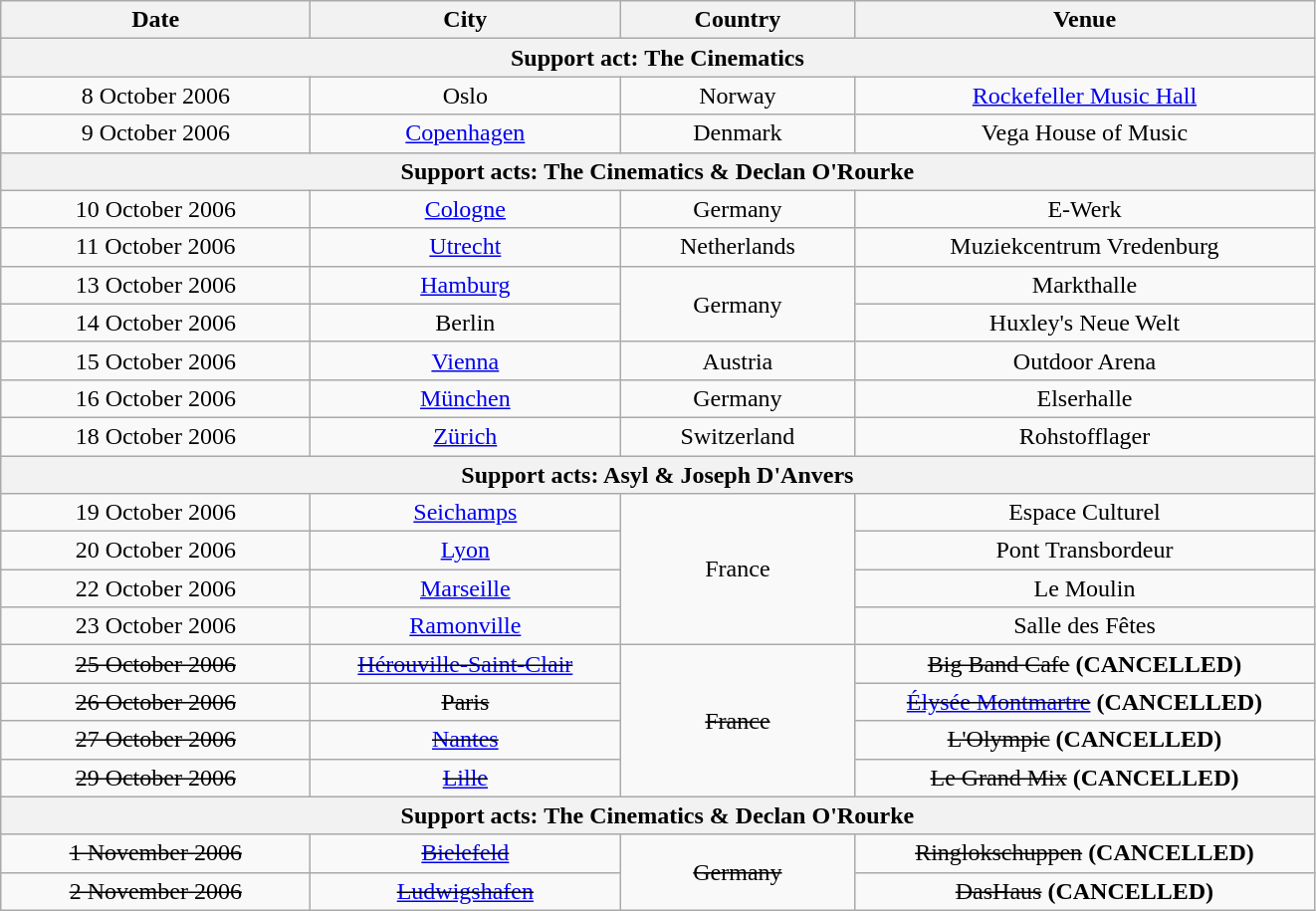<table class="wikitable" style="text-align:center;">
<tr>
<th width="200">Date</th>
<th width="200">City</th>
<th width="150">Country</th>
<th width="300">Venue</th>
</tr>
<tr>
<th colspan="4">Support act: The Cinematics</th>
</tr>
<tr>
<td>8 October 2006</td>
<td>Oslo</td>
<td>Norway</td>
<td><a href='#'>Rockefeller Music Hall</a></td>
</tr>
<tr>
<td>9 October 2006</td>
<td><a href='#'>Copenhagen</a></td>
<td>Denmark</td>
<td>Vega House of Music</td>
</tr>
<tr>
<th colspan="4">Support acts: The Cinematics & Declan O'Rourke</th>
</tr>
<tr>
<td>10 October 2006</td>
<td><a href='#'>Cologne</a></td>
<td>Germany</td>
<td>E-Werk</td>
</tr>
<tr>
<td>11 October 2006</td>
<td><a href='#'>Utrecht</a></td>
<td>Netherlands</td>
<td>Muziekcentrum Vredenburg</td>
</tr>
<tr>
<td>13 October 2006</td>
<td><a href='#'>Hamburg</a></td>
<td rowspan="2">Germany</td>
<td>Markthalle</td>
</tr>
<tr>
<td>14 October 2006</td>
<td>Berlin</td>
<td>Huxley's Neue Welt</td>
</tr>
<tr>
<td>15 October 2006</td>
<td><a href='#'>Vienna</a></td>
<td>Austria</td>
<td>Outdoor Arena</td>
</tr>
<tr>
<td>16 October 2006</td>
<td><a href='#'>München</a></td>
<td>Germany</td>
<td>Elserhalle</td>
</tr>
<tr>
<td>18 October 2006</td>
<td><a href='#'>Zürich</a></td>
<td>Switzerland</td>
<td>Rohstofflager</td>
</tr>
<tr>
<th colspan="4">Support acts: Asyl & Joseph D'Anvers</th>
</tr>
<tr>
<td>19 October 2006</td>
<td><a href='#'>Seichamps</a></td>
<td rowspan="4">France</td>
<td>Espace Culturel</td>
</tr>
<tr>
<td>20 October 2006</td>
<td><a href='#'>Lyon</a></td>
<td>Pont Transbordeur</td>
</tr>
<tr>
<td>22 October 2006</td>
<td><a href='#'>Marseille</a></td>
<td>Le Moulin</td>
</tr>
<tr>
<td>23 October 2006</td>
<td><a href='#'>Ramonville</a></td>
<td>Salle des Fêtes</td>
</tr>
<tr>
<td><s>25 October 2006</s></td>
<td><s><a href='#'>Hérouville-Saint-Clair</a></s></td>
<td rowspan="4"><s>France</s></td>
<td><s>Big Band Cafe</s> <strong><span>(CANCELLED)</span></strong></td>
</tr>
<tr>
<td><s>26 October 2006</s></td>
<td><s>Paris</s></td>
<td><s><a href='#'>Élysée Montmartre</a></s> <strong><span>(CANCELLED)</span></strong></td>
</tr>
<tr>
<td><s>27 October 2006</s></td>
<td><s><a href='#'>Nantes</a></s></td>
<td><s>L'Olympic</s> <strong><span>(CANCELLED)</span></strong></td>
</tr>
<tr>
<td><s>29 October 2006</s></td>
<td><s><a href='#'>Lille</a></s></td>
<td><s>Le Grand Mix</s> <strong><span>(CANCELLED)</span></strong></td>
</tr>
<tr>
<th colspan="4">Support acts: The Cinematics & Declan O'Rourke</th>
</tr>
<tr>
<td><s>1 November 2006</s></td>
<td><s><a href='#'>Bielefeld</a></s></td>
<td rowspan="2"><s>Germany</s></td>
<td><s>Ringlokschuppen</s> <strong><span>(CANCELLED)</span></strong></td>
</tr>
<tr>
<td><s>2 November 2006</s></td>
<td><s><a href='#'>Ludwigshafen</a></s></td>
<td><s>DasHaus</s> <strong><span>(CANCELLED)</span></strong></td>
</tr>
</table>
